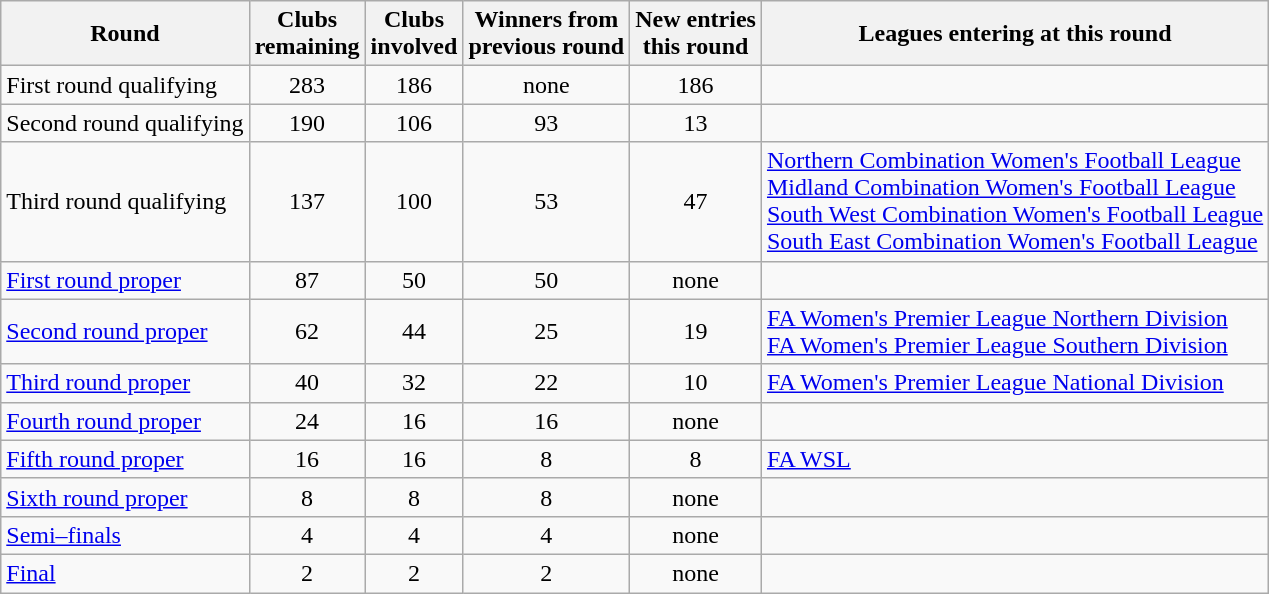<table class="wikitable">
<tr>
<th>Round</th>
<th>Clubs<br>remaining</th>
<th>Clubs<br>involved</th>
<th>Winners from<br>previous round</th>
<th>New entries<br>this round</th>
<th>Leagues entering at this round</th>
</tr>
<tr>
<td>First round qualifying</td>
<td style="text-align:center;">283</td>
<td style="text-align:center;">186</td>
<td style="text-align:center;">none</td>
<td style="text-align:center;">186</td>
<td></td>
</tr>
<tr>
<td>Second round qualifying</td>
<td style="text-align:center;">190</td>
<td style="text-align:center;">106</td>
<td style="text-align:center;">93</td>
<td style="text-align:center;">13</td>
<td></td>
</tr>
<tr>
<td>Third round qualifying</td>
<td style="text-align:center;">137</td>
<td style="text-align:center;">100</td>
<td style="text-align:center;">53</td>
<td style="text-align:center;">47</td>
<td><a href='#'>Northern Combination Women's Football League</a><br><a href='#'>Midland Combination Women's Football League</a><br><a href='#'>South West Combination Women's Football League</a><br><a href='#'>South East Combination Women's Football League</a></td>
</tr>
<tr>
<td><a href='#'>First round proper</a></td>
<td style="text-align:center;">87</td>
<td style="text-align:center;">50</td>
<td style="text-align:center;">50</td>
<td style="text-align:center;">none</td>
<td></td>
</tr>
<tr>
<td><a href='#'>Second round proper</a></td>
<td style="text-align:center;">62</td>
<td style="text-align:center;">44</td>
<td style="text-align:center;">25</td>
<td style="text-align:center;">19</td>
<td><a href='#'>FA Women's Premier League Northern Division</a><br><a href='#'>FA Women's Premier League Southern Division</a></td>
</tr>
<tr>
<td><a href='#'>Third round proper</a></td>
<td style="text-align:center;">40</td>
<td style="text-align:center;">32</td>
<td style="text-align:center;">22</td>
<td style="text-align:center;">10</td>
<td><a href='#'>FA Women's Premier League National Division</a></td>
</tr>
<tr>
<td><a href='#'>Fourth round proper</a></td>
<td style="text-align:center;">24</td>
<td style="text-align:center;">16</td>
<td style="text-align:center;">16</td>
<td style="text-align:center;">none</td>
<td></td>
</tr>
<tr>
<td><a href='#'>Fifth round proper</a></td>
<td style="text-align:center;">16</td>
<td style="text-align:center;">16</td>
<td style="text-align:center;">8</td>
<td style="text-align:center;">8</td>
<td><a href='#'>FA WSL</a></td>
</tr>
<tr>
<td><a href='#'>Sixth round proper</a></td>
<td style="text-align:center;">8</td>
<td style="text-align:center;">8</td>
<td style="text-align:center;">8</td>
<td style="text-align:center;">none</td>
<td></td>
</tr>
<tr>
<td><a href='#'>Semi–finals</a></td>
<td style="text-align:center;">4</td>
<td style="text-align:center;">4</td>
<td style="text-align:center;">4</td>
<td style="text-align:center;">none</td>
<td></td>
</tr>
<tr>
<td><a href='#'>Final</a></td>
<td style="text-align:center;">2</td>
<td style="text-align:center;">2</td>
<td style="text-align:center;">2</td>
<td style="text-align:center;">none</td>
<td></td>
</tr>
</table>
